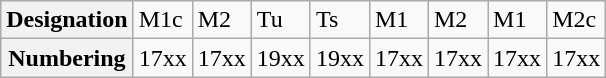<table class="wikitable">
<tr>
<th>Designation</th>
<td>M1c</td>
<td>M2</td>
<td>Tu</td>
<td>Ts</td>
<td>M1</td>
<td>M2</td>
<td>M1</td>
<td>M2c</td>
</tr>
<tr>
<th>Numbering</th>
<td>17xx</td>
<td>17xx</td>
<td>19xx</td>
<td>19xx</td>
<td>17xx</td>
<td>17xx</td>
<td>17xx</td>
<td>17xx</td>
</tr>
</table>
